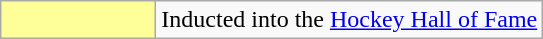<table class="wikitable">
<tr>
<td style="background-color:#FFFF99; width:6em"></td>
<td>Inducted into the <a href='#'>Hockey Hall of Fame</a></td>
</tr>
</table>
